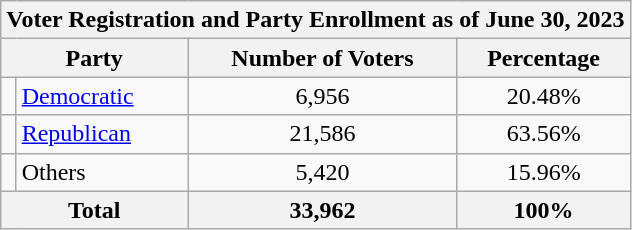<table class=wikitable>
<tr>
<th colspan = 6>Voter Registration and Party Enrollment as of June 30, 2023</th>
</tr>
<tr>
<th colspan = 2>Party</th>
<th>Number of Voters</th>
<th>Percentage</th>
</tr>
<tr>
<td></td>
<td><a href='#'>Democratic</a></td>
<td align = center>6,956</td>
<td align = center>20.48%</td>
</tr>
<tr>
<td></td>
<td><a href='#'>Republican</a></td>
<td align = center>21,586</td>
<td align = center>63.56%</td>
</tr>
<tr>
<td></td>
<td>Others</td>
<td align = center>5,420</td>
<td align = center>15.96%</td>
</tr>
<tr>
<th colspan = 2>Total</th>
<th align = center>33,962</th>
<th align = center>100%</th>
</tr>
</table>
